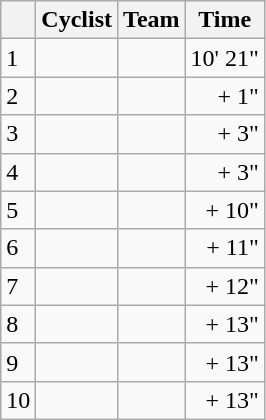<table class="wikitable">
<tr>
<th></th>
<th>Cyclist</th>
<th>Team</th>
<th>Time</th>
</tr>
<tr>
<td>1</td>
<td>  </td>
<td></td>
<td align="right">10' 21"</td>
</tr>
<tr>
<td>2</td>
<td> </td>
<td></td>
<td align="right">+ 1"</td>
</tr>
<tr>
<td>3</td>
<td></td>
<td></td>
<td align="right">+ 3"</td>
</tr>
<tr>
<td>4</td>
<td> </td>
<td></td>
<td align="right">+ 3"</td>
</tr>
<tr>
<td>5</td>
<td></td>
<td></td>
<td align="right">+ 10"</td>
</tr>
<tr>
<td>6</td>
<td></td>
<td></td>
<td align="right">+ 11"</td>
</tr>
<tr>
<td>7</td>
<td></td>
<td></td>
<td align="right">+ 12"</td>
</tr>
<tr>
<td>8</td>
<td> </td>
<td></td>
<td align="right">+ 13"</td>
</tr>
<tr>
<td>9</td>
<td></td>
<td></td>
<td align="right">+ 13"</td>
</tr>
<tr>
<td>10</td>
<td></td>
<td></td>
<td align="right">+ 13"</td>
</tr>
</table>
